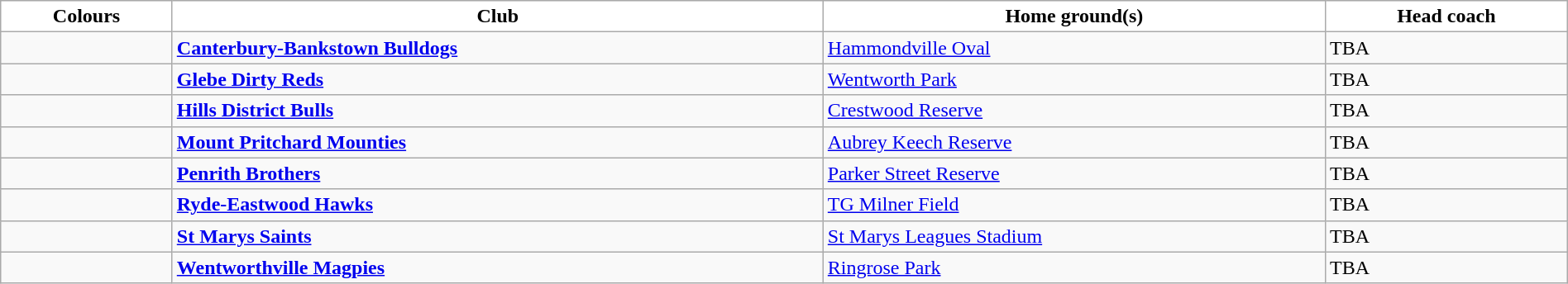<table class="wikitable" style="width:100%; text-align:left">
<tr>
<th style="background:white">Colours</th>
<th style="background:white">Club</th>
<th style="background:white">Home ground(s)</th>
<th style="background:white">Head coach</th>
</tr>
<tr>
<td></td>
<td><strong><a href='#'>Canterbury-Bankstown Bulldogs</a></strong></td>
<td><a href='#'>Hammondville Oval</a></td>
<td>TBA</td>
</tr>
<tr>
<td></td>
<td><strong><a href='#'>Glebe Dirty Reds</a></strong></td>
<td><a href='#'>Wentworth Park</a></td>
<td>TBA</td>
</tr>
<tr>
<td></td>
<td><strong><a href='#'>Hills District Bulls</a></strong></td>
<td><a href='#'>Crestwood Reserve</a></td>
<td>TBA</td>
</tr>
<tr>
<td></td>
<td><strong><a href='#'>Mount Pritchard Mounties</a></strong></td>
<td><a href='#'>Aubrey Keech Reserve</a></td>
<td>TBA</td>
</tr>
<tr>
<td></td>
<td><strong><a href='#'>Penrith Brothers</a></strong></td>
<td><a href='#'>Parker Street Reserve</a></td>
<td>TBA</td>
</tr>
<tr>
<td></td>
<td><strong><a href='#'>Ryde-Eastwood Hawks</a></strong></td>
<td><a href='#'>TG Milner Field</a></td>
<td>TBA</td>
</tr>
<tr>
<td></td>
<td><strong><a href='#'>St Marys Saints</a></strong></td>
<td><a href='#'>St Marys Leagues Stadium</a></td>
<td>TBA</td>
</tr>
<tr>
<td></td>
<td><strong><a href='#'>Wentworthville Magpies</a></strong></td>
<td><a href='#'>Ringrose Park</a></td>
<td>TBA</td>
</tr>
</table>
